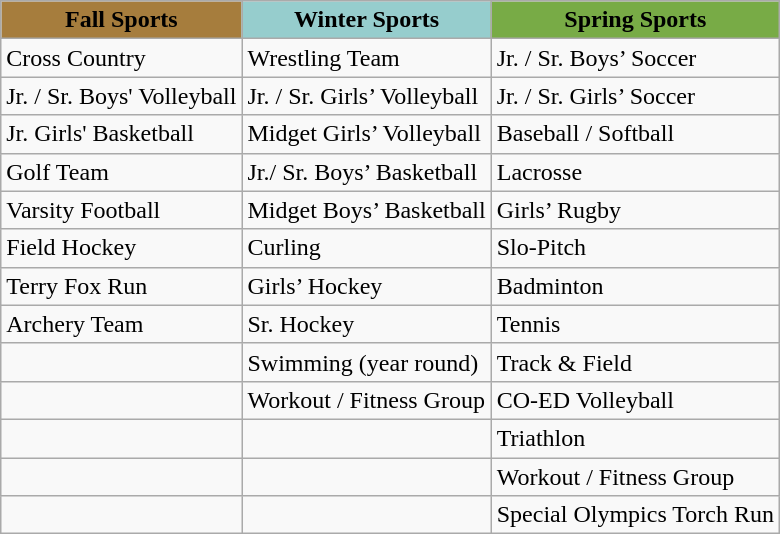<table class="wikitable">
<tr>
<th style="background: #A67D3D;">Fall Sports</th>
<th style="background: #96CDCD;">Winter Sports</th>
<th style="background: #78AB46;">Spring Sports</th>
</tr>
<tr>
<td>Cross Country</td>
<td>Wrestling Team</td>
<td>Jr. / Sr. Boys’ Soccer</td>
</tr>
<tr>
<td>Jr. / Sr. Boys' Volleyball</td>
<td>Jr. / Sr. Girls’ Volleyball</td>
<td>Jr. / Sr. Girls’ Soccer</td>
</tr>
<tr>
<td>Jr. Girls' Basketball</td>
<td>Midget Girls’ Volleyball</td>
<td>Baseball / Softball</td>
</tr>
<tr>
<td>Golf Team</td>
<td>Jr./ Sr. Boys’ Basketball</td>
<td>Lacrosse</td>
</tr>
<tr>
<td>Varsity Football</td>
<td>Midget Boys’ Basketball</td>
<td>Girls’ Rugby</td>
</tr>
<tr>
<td>Field Hockey</td>
<td>Curling</td>
<td>Slo-Pitch</td>
</tr>
<tr>
<td>Terry Fox Run</td>
<td>Girls’ Hockey</td>
<td>Badminton</td>
</tr>
<tr>
<td>Archery Team</td>
<td>Sr. Hockey</td>
<td>Tennis</td>
</tr>
<tr>
<td></td>
<td>Swimming (year round)</td>
<td>Track & Field</td>
</tr>
<tr>
<td></td>
<td>Workout / Fitness Group</td>
<td>CO-ED Volleyball</td>
</tr>
<tr>
<td></td>
<td></td>
<td>Triathlon</td>
</tr>
<tr>
<td></td>
<td></td>
<td>Workout / Fitness Group</td>
</tr>
<tr>
<td></td>
<td></td>
<td>Special Olympics Torch Run</td>
</tr>
</table>
